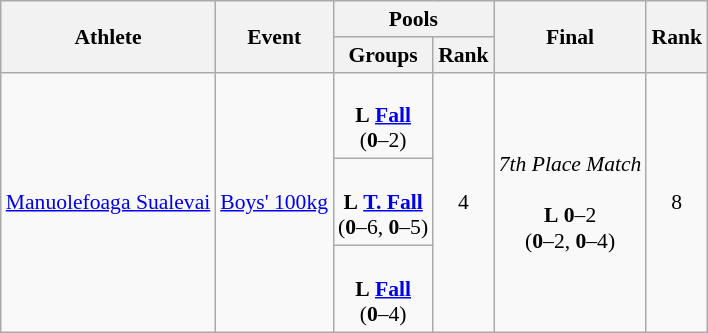<table class="wikitable" style="text-align:left; font-size:90%">
<tr>
<th rowspan="2">Athlete</th>
<th rowspan="2">Event</th>
<th colspan="2">Pools</th>
<th rowspan="2">Final</th>
<th rowspan="2">Rank</th>
</tr>
<tr>
<th>Groups</th>
<th>Rank</th>
</tr>
<tr>
<td rowspan="3"><a href='#'>Manuolefoaga Sualevai</a></td>
<td rowspan="3"><a href='#'>Boys' 100kg</a></td>
<td align=center><br><strong>L</strong> <strong><a href='#'>Fall</a></strong><br>(<strong>0</strong>–2)</td>
<td rowspan="3" align=center>4</td>
<td align=center rowspan=3><em>7th Place Match</em><br><br><strong>L</strong> <strong>0</strong>–2<br>(<strong>0</strong>–2, <strong>0</strong>–4)</td>
<td rowspan="3" align="center">8</td>
</tr>
<tr>
<td align=center><br><strong>L</strong> <strong><a href='#'>T. Fall</a></strong><br>(<strong>0</strong>–6, <strong>0</strong>–5)</td>
</tr>
<tr>
<td align=center><br><strong>L</strong> <strong><a href='#'>Fall</a></strong><br>(<strong>0</strong>–4)</td>
</tr>
</table>
